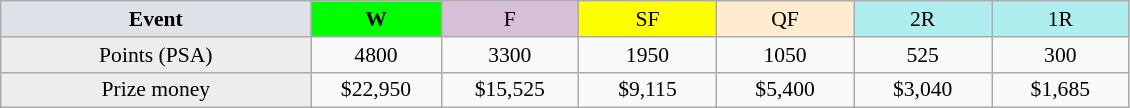<table class=wikitable style=font-size:90%;text-align:center>
<tr>
<td width=200 colspan=1 bgcolor=#dfe2e9><strong>Event</strong></td>
<td width=80 bgcolor=lime><strong>W</strong></td>
<td width=85 bgcolor=#D8BFD8>F</td>
<td width=85 bgcolor=#FFFF00>SF</td>
<td width=85 bgcolor=#ffebcd>QF</td>
<td width=85 bgcolor=#afeeee>2R</td>
<td width=85 bgcolor=#afeeee>1R</td>
</tr>
<tr>
<td bgcolor=#EDEDED>Points (PSA)</td>
<td>4800</td>
<td>3300</td>
<td>1950</td>
<td>1050</td>
<td>525</td>
<td>300</td>
</tr>
<tr>
<td bgcolor=#EDEDED>Prize money</td>
<td>$22,950</td>
<td>$15,525</td>
<td>$9,115</td>
<td>$5,400</td>
<td>$3,040</td>
<td>$1,685</td>
</tr>
</table>
